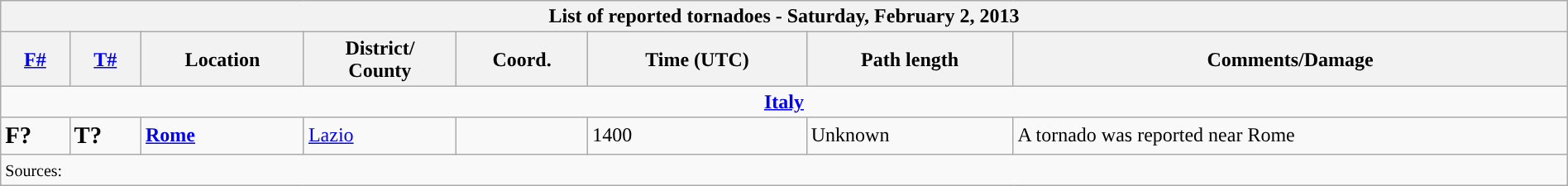<table class="wikitable collapsible" width="100%">
<tr>
<th colspan="8">List of reported tornadoes - Saturday, February 2, 2013</th>
</tr>
<tr>
<th><a href='#'>F#</a></th>
<th><a href='#'>T#</a></th>
<th>Location</th>
<th>District/<br>County</th>
<th>Coord.</th>
<th>Time (UTC)</th>
<th>Path length</th>
<th>Comments/Damage</th>
</tr>
<tr>
<td colspan="8" align=center><strong><a href='#'>Italy</a></strong></td>
</tr>
<tr>
<td><big><strong>F?</strong></big></td>
<td><big><strong>T?</strong></big></td>
<td><strong><a href='#'>Rome</a></strong></td>
<td><a href='#'>Lazio</a></td>
<td></td>
<td>1400</td>
<td>Unknown</td>
<td>A tornado was reported near Rome</td>
</tr>
<tr>
<td colspan="8"><small>Sources:  </small></td>
</tr>
</table>
